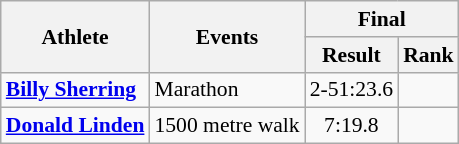<table class=wikitable style="font-size:90%">
<tr>
<th rowspan="2">Athlete</th>
<th rowspan="2">Events</th>
<th colspan="2">Final</th>
</tr>
<tr>
<th>Result</th>
<th>Rank</th>
</tr>
<tr>
<td><strong><a href='#'>Billy Sherring</a></strong></td>
<td>Marathon</td>
<td align="center">2-51:23.6</td>
<td align="center"></td>
</tr>
<tr>
<td><strong><a href='#'>Donald Linden</a></strong></td>
<td>1500 metre walk</td>
<td align="center">7:19.8</td>
<td align="center"></td>
</tr>
</table>
